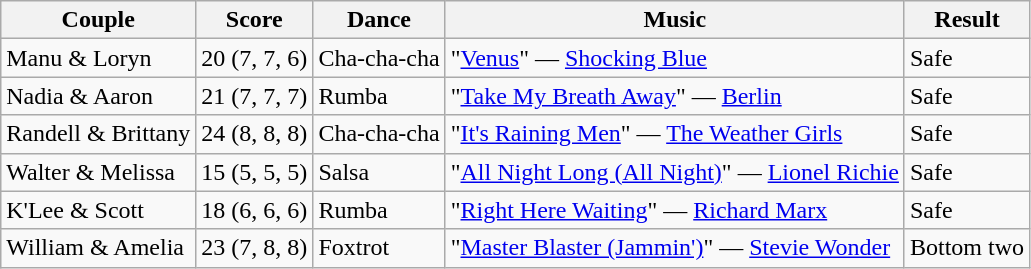<table class="wikitable sortable">
<tr>
<th rowspan="1">Couple</th>
<th colspan="1">Score</th>
<th rowspan="1">Dance</th>
<th rowspan="1">Music</th>
<th>Result</th>
</tr>
<tr>
<td>Manu & Loryn</td>
<td>20 (7, 7, 6)</td>
<td>Cha-cha-cha</td>
<td>"<a href='#'>Venus</a>" — <a href='#'>Shocking Blue</a></td>
<td>Safe</td>
</tr>
<tr>
<td>Nadia & Aaron</td>
<td>21 (7, 7, 7)</td>
<td>Rumba</td>
<td>"<a href='#'>Take My Breath Away</a>" — <a href='#'>Berlin</a></td>
<td>Safe</td>
</tr>
<tr>
<td>Randell & Brittany</td>
<td>24 (8, 8, 8)</td>
<td>Cha-cha-cha</td>
<td>"<a href='#'>It's Raining Men</a>" — <a href='#'>The Weather Girls</a></td>
<td>Safe</td>
</tr>
<tr>
<td>Walter & Melissa</td>
<td>15 (5, 5, 5)</td>
<td>Salsa</td>
<td>"<a href='#'>All Night Long (All Night)</a>" — <a href='#'>Lionel Richie</a></td>
<td>Safe</td>
</tr>
<tr>
<td>K'Lee & Scott</td>
<td>18 (6, 6, 6)</td>
<td>Rumba</td>
<td>"<a href='#'>Right Here Waiting</a>" — <a href='#'>Richard Marx</a></td>
<td>Safe</td>
</tr>
<tr>
<td>William & Amelia</td>
<td>23 (7, 8, 8)</td>
<td>Foxtrot</td>
<td>"<a href='#'>Master Blaster (Jammin')</a>" — <a href='#'>Stevie Wonder</a></td>
<td>Bottom two</td>
</tr>
</table>
